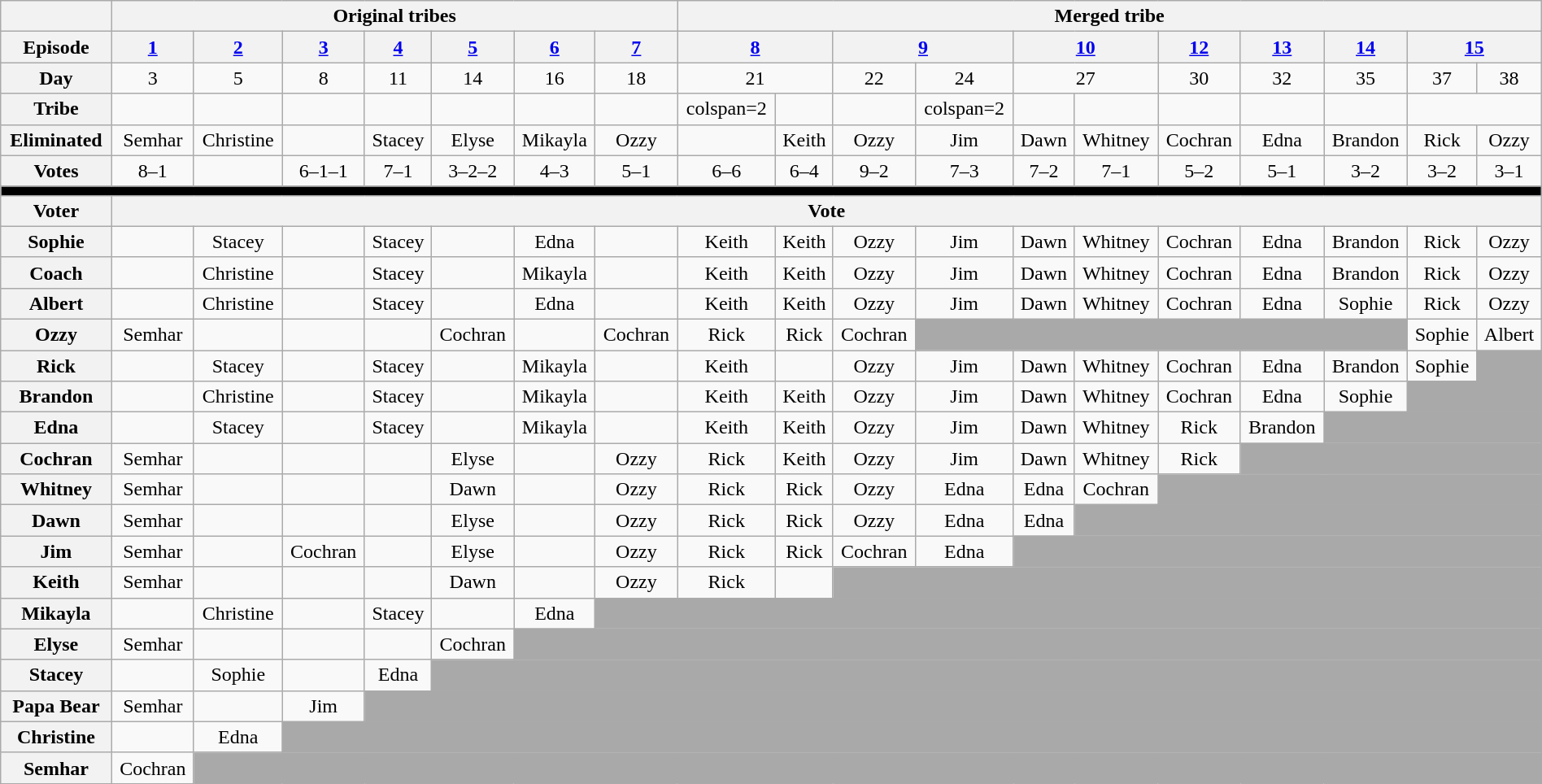<table class="wikitable" style="text-align:center; width:100%">
<tr>
<th></th>
<th colspan="7">Original tribes</th>
<th colspan="12">Merged tribe</th>
</tr>
<tr>
<th>Episode</th>
<th><a href='#'>1</a></th>
<th><a href='#'>2</a></th>
<th><a href='#'>3</a></th>
<th><a href='#'>4</a></th>
<th><a href='#'>5</a></th>
<th><a href='#'>6</a></th>
<th><a href='#'>7</a></th>
<th colspan="2"><a href='#'>8</a></th>
<th colspan="2"><a href='#'>9</a></th>
<th colspan="2"><a href='#'>10</a></th>
<th><a href='#'>12</a></th>
<th><a href='#'>13</a></th>
<th><a href='#'>14</a></th>
<th colspan="2"><a href='#'>15</a></th>
</tr>
<tr>
<th>Day</th>
<td>3</td>
<td>5</td>
<td>8</td>
<td>11</td>
<td>14</td>
<td>16</td>
<td>18</td>
<td colspan=2>21</td>
<td>22</td>
<td>24</td>
<td colspan=2>27</td>
<td>30</td>
<td>32</td>
<td>35</td>
<td>37</td>
<td>38</td>
</tr>
<tr>
<th>Tribe</th>
<td></td>
<td></td>
<td></td>
<td></td>
<td></td>
<td></td>
<td></td>
<td>colspan=2 </td>
<td></td>
<td></td>
<td>colspan=2 </td>
<td></td>
<td></td>
<td></td>
<td></td>
<td></td>
</tr>
<tr>
<th>Eliminated</th>
<td>Semhar</td>
<td>Christine</td>
<td></td>
<td>Stacey</td>
<td>Elyse</td>
<td>Mikayla</td>
<td>Ozzy</td>
<td></td>
<td>Keith</td>
<td>Ozzy</td>
<td>Jim</td>
<td>Dawn</td>
<td>Whitney</td>
<td>Cochran</td>
<td>Edna</td>
<td>Brandon</td>
<td>Rick</td>
<td>Ozzy</td>
</tr>
<tr>
<th>Votes</th>
<td>8–1</td>
<td></td>
<td>6–1–1</td>
<td>7–1</td>
<td>3–2–2</td>
<td>4–3</td>
<td>5–1</td>
<td>6–6</td>
<td>6–4</td>
<td>9–2</td>
<td>7–3</td>
<td>7–2</td>
<td>7–1</td>
<td>5–2</td>
<td>5–1</td>
<td>3–2</td>
<td>3–2</td>
<td>3–1</td>
</tr>
<tr>
<td colspan=20 bgcolor=black></td>
</tr>
<tr>
<th>Voter</th>
<th colspan="18">Vote</th>
</tr>
<tr>
<th>Sophie</th>
<td></td>
<td>Stacey</td>
<td></td>
<td>Stacey</td>
<td></td>
<td>Edna</td>
<td></td>
<td>Keith</td>
<td>Keith</td>
<td>Ozzy</td>
<td>Jim</td>
<td>Dawn</td>
<td>Whitney</td>
<td>Cochran</td>
<td>Edna</td>
<td>Brandon</td>
<td>Rick</td>
<td>Ozzy</td>
</tr>
<tr>
<th>Coach</th>
<td></td>
<td>Christine</td>
<td></td>
<td>Stacey</td>
<td></td>
<td>Mikayla</td>
<td></td>
<td>Keith</td>
<td>Keith</td>
<td>Ozzy</td>
<td>Jim</td>
<td>Dawn</td>
<td>Whitney</td>
<td>Cochran</td>
<td>Edna</td>
<td>Brandon</td>
<td>Rick</td>
<td>Ozzy</td>
</tr>
<tr>
<th>Albert</th>
<td></td>
<td>Christine</td>
<td></td>
<td>Stacey</td>
<td></td>
<td>Edna</td>
<td></td>
<td>Keith</td>
<td>Keith</td>
<td>Ozzy</td>
<td>Jim</td>
<td>Dawn</td>
<td>Whitney</td>
<td>Cochran</td>
<td>Edna</td>
<td>Sophie</td>
<td>Rick</td>
<td>Ozzy</td>
</tr>
<tr>
<th>Ozzy</th>
<td>Semhar</td>
<td></td>
<td></td>
<td></td>
<td>Cochran</td>
<td></td>
<td>Cochran</td>
<td>Rick</td>
<td>Rick</td>
<td>Cochran</td>
<td colspan="6" bgcolor="darkgray"></td>
<td>Sophie</td>
<td>Albert</td>
</tr>
<tr>
<th>Rick</th>
<td></td>
<td>Stacey</td>
<td></td>
<td>Stacey</td>
<td></td>
<td>Mikayla</td>
<td></td>
<td>Keith</td>
<td></td>
<td>Ozzy</td>
<td>Jim</td>
<td>Dawn</td>
<td>Whitney</td>
<td>Cochran</td>
<td>Edna</td>
<td>Brandon</td>
<td>Sophie</td>
<td colspan="11" bgcolor="darkgray"></td>
</tr>
<tr>
<th>Brandon</th>
<td></td>
<td>Christine</td>
<td></td>
<td>Stacey</td>
<td></td>
<td>Mikayla</td>
<td></td>
<td>Keith</td>
<td>Keith</td>
<td>Ozzy</td>
<td>Jim</td>
<td>Dawn</td>
<td>Whitney</td>
<td>Cochran</td>
<td>Edna</td>
<td>Sophie</td>
<td colspan="11" bgcolor="darkgray"></td>
</tr>
<tr>
<th>Edna</th>
<td></td>
<td>Stacey</td>
<td></td>
<td>Stacey</td>
<td></td>
<td>Mikayla</td>
<td></td>
<td>Keith</td>
<td>Keith</td>
<td>Ozzy</td>
<td>Jim</td>
<td>Dawn</td>
<td>Whitney</td>
<td>Rick</td>
<td>Brandon</td>
<td colspan="20" bgcolor="darkgray"></td>
</tr>
<tr>
<th>Cochran</th>
<td>Semhar</td>
<td></td>
<td></td>
<td></td>
<td>Elyse</td>
<td></td>
<td>Ozzy</td>
<td>Rick</td>
<td>Keith</td>
<td>Ozzy</td>
<td>Jim</td>
<td>Dawn</td>
<td>Whitney</td>
<td>Rick</td>
<td colspan="20" bgcolor="darkgray"></td>
</tr>
<tr>
<th>Whitney</th>
<td>Semhar</td>
<td></td>
<td></td>
<td></td>
<td>Dawn</td>
<td></td>
<td>Ozzy</td>
<td>Rick</td>
<td>Rick</td>
<td>Ozzy</td>
<td>Edna</td>
<td>Edna</td>
<td>Cochran</td>
<td colspan="20" bgcolor="darkgray"></td>
</tr>
<tr>
<th>Dawn</th>
<td>Semhar</td>
<td></td>
<td></td>
<td></td>
<td>Elyse</td>
<td></td>
<td>Ozzy</td>
<td>Rick</td>
<td>Rick</td>
<td>Ozzy</td>
<td>Edna</td>
<td>Edna</td>
<td colspan="20" bgcolor="darkgray"></td>
</tr>
<tr>
<th>Jim</th>
<td>Semhar</td>
<td></td>
<td>Cochran</td>
<td></td>
<td>Elyse</td>
<td></td>
<td>Ozzy</td>
<td>Rick</td>
<td>Rick</td>
<td>Cochran</td>
<td>Edna</td>
<td colspan="20" bgcolor="darkgray"></td>
</tr>
<tr>
<th>Keith</th>
<td>Semhar</td>
<td></td>
<td></td>
<td></td>
<td>Dawn</td>
<td></td>
<td>Ozzy</td>
<td>Rick</td>
<td></td>
<td colspan="20" bgcolor="darkgray"></td>
</tr>
<tr>
<th>Mikayla</th>
<td></td>
<td>Christine</td>
<td></td>
<td>Stacey</td>
<td></td>
<td>Edna</td>
<td colspan="20" bgcolor="darkgray"></td>
</tr>
<tr>
<th>Elyse</th>
<td>Semhar</td>
<td></td>
<td></td>
<td></td>
<td>Cochran</td>
<td colspan="20" bgcolor="darkgray"></td>
</tr>
<tr>
<th>Stacey</th>
<td></td>
<td>Sophie</td>
<td></td>
<td>Edna</td>
<td colspan="20" bgcolor="darkgray"></td>
</tr>
<tr>
<th>Papa Bear</th>
<td>Semhar</td>
<td></td>
<td>Jim</td>
<td colspan="20" bgcolor="darkgray"></td>
</tr>
<tr>
<th>Christine</th>
<td></td>
<td>Edna</td>
<td colspan="20" bgcolor="darkgray"></td>
</tr>
<tr>
<th>Semhar</th>
<td>Cochran</td>
<td colspan="20" bgcolor="darkgray"></td>
</tr>
</table>
